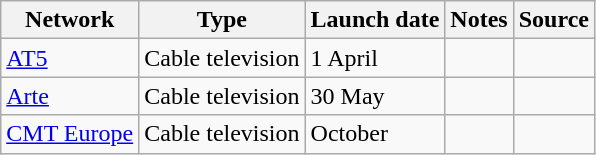<table class="wikitable sortable">
<tr>
<th>Network</th>
<th>Type</th>
<th>Launch date</th>
<th>Notes</th>
<th>Source</th>
</tr>
<tr>
<td><a href='#'>AT5</a></td>
<td>Cable television</td>
<td>1 April</td>
<td></td>
<td></td>
</tr>
<tr>
<td><a href='#'>Arte</a></td>
<td>Cable television</td>
<td>30 May</td>
<td></td>
<td></td>
</tr>
<tr>
<td><a href='#'>CMT Europe</a></td>
<td>Cable television</td>
<td>October</td>
<td></td>
<td></td>
</tr>
</table>
